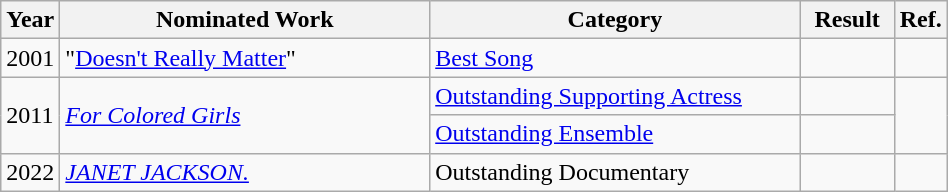<table class="wikitable" width="50%">
<tr>
<th width="5%">Year</th>
<th width="40%">Nominated Work</th>
<th width="40%">Category</th>
<th width="10%">Result</th>
<th width="5%">Ref.</th>
</tr>
<tr>
<td>2001</td>
<td>"<a href='#'>Doesn't Really Matter</a>"</td>
<td><a href='#'>Best Song</a></td>
<td></td>
<td></td>
</tr>
<tr>
<td rowspan="2">2011</td>
<td rowspan="2"><em><a href='#'>For Colored Girls</a></em></td>
<td><a href='#'>Outstanding Supporting Actress</a></td>
<td></td>
<td rowspan="2"></td>
</tr>
<tr>
<td><a href='#'>Outstanding Ensemble</a></td>
<td></td>
</tr>
<tr>
<td rowspan="1">2022</td>
<td><a href='#'><em>JANET JACKSON.</em></a></td>
<td>Outstanding Documentary</td>
<td></td>
<td></td>
</tr>
</table>
